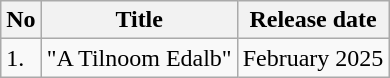<table class="wikitable">
<tr>
<th>No</th>
<th>Title</th>
<th>Release date</th>
</tr>
<tr>
<td>1.</td>
<td>"A Tilnoom Edalb"</td>
<td>February 2025</td>
</tr>
</table>
